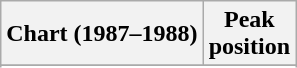<table class="wikitable sortable plainrowheaders" style="text-align:center">
<tr>
<th>Chart (1987–1988)</th>
<th>Peak<br>position</th>
</tr>
<tr>
</tr>
<tr>
</tr>
<tr>
</tr>
</table>
